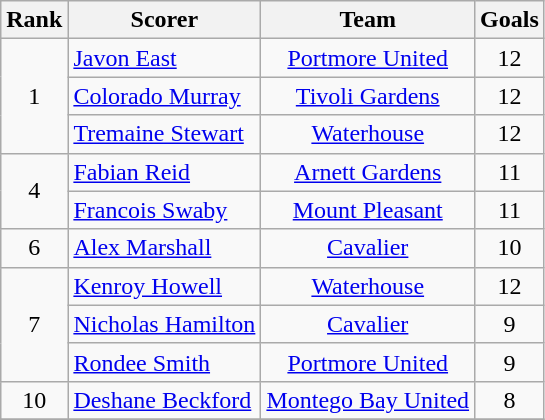<table class="wikitable" style="text-align:center">
<tr>
<th>Rank</th>
<th>Scorer</th>
<th>Team</th>
<th>Goals</th>
</tr>
<tr>
<td rowspan="3">1</td>
<td style="text-align:left">  <a href='#'>Javon East</a></td>
<td><a href='#'>Portmore United</a></td>
<td>12</td>
</tr>
<tr>
<td style="text-align:left">  <a href='#'>Colorado Murray</a></td>
<td><a href='#'>Tivoli Gardens</a></td>
<td>12</td>
</tr>
<tr>
<td style="text-align:left">  <a href='#'>Tremaine Stewart</a></td>
<td><a href='#'>Waterhouse</a></td>
<td>12</td>
</tr>
<tr>
<td rowspan="2">4</td>
<td style="text-align:left">  <a href='#'>Fabian Reid</a></td>
<td><a href='#'>Arnett Gardens</a></td>
<td>11</td>
</tr>
<tr>
<td style="text-align:left">  <a href='#'>Francois Swaby</a></td>
<td><a href='#'>Mount Pleasant</a></td>
<td>11</td>
</tr>
<tr>
<td>6</td>
<td style="text-align:left">  <a href='#'>Alex Marshall</a></td>
<td><a href='#'>Cavalier</a></td>
<td>10</td>
</tr>
<tr>
<td rowspan="3">7</td>
<td style="text-align:left">  <a href='#'>Kenroy Howell</a></td>
<td><a href='#'>Waterhouse</a></td>
<td>12</td>
</tr>
<tr>
<td style="text-align:left">  <a href='#'>Nicholas Hamilton</a></td>
<td><a href='#'>Cavalier</a></td>
<td>9</td>
</tr>
<tr>
<td style="text-align:left">  <a href='#'>Rondee Smith</a></td>
<td><a href='#'>Portmore United</a></td>
<td>9</td>
</tr>
<tr>
<td>10</td>
<td style="text-align:left">  <a href='#'>Deshane Beckford</a></td>
<td><a href='#'>Montego Bay United</a></td>
<td>8</td>
</tr>
<tr>
</tr>
</table>
